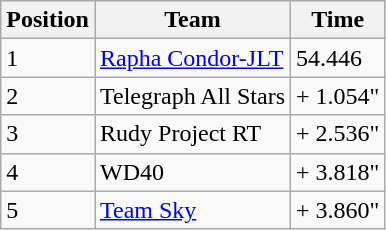<table class="wikitable">
<tr>
<th>Position</th>
<th>Team</th>
<th>Time</th>
</tr>
<tr>
<td>1</td>
<td><a href='#'>Rapha Condor-JLT</a></td>
<td>54.446</td>
</tr>
<tr>
<td>2</td>
<td>Telegraph All Stars</td>
<td>+ 1.054"</td>
</tr>
<tr>
<td>3</td>
<td>Rudy Project RT</td>
<td>+ 2.536"</td>
</tr>
<tr>
<td>4</td>
<td>WD40</td>
<td>+ 3.818"</td>
</tr>
<tr>
<td>5</td>
<td><a href='#'>Team Sky</a></td>
<td>+ 3.860"</td>
</tr>
</table>
